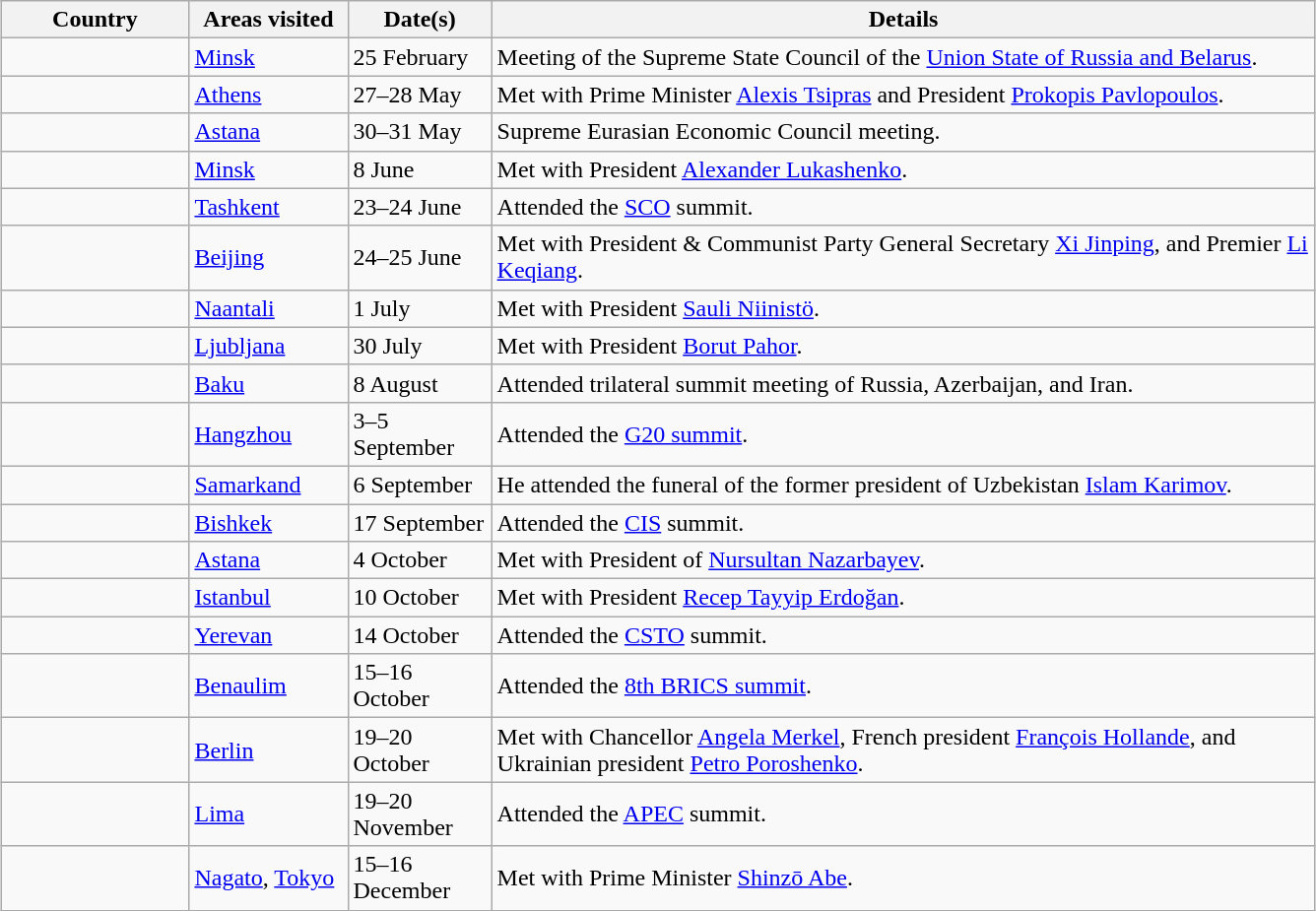<table class="wikitable sortable outercollapse" style="margin: 1em auto 1em auto">
<tr>
<th width=120>Country</th>
<th width=100>Areas visited</th>
<th width=90>Date(s)</th>
<th style="width:550px;" class="unsortable">Details</th>
</tr>
<tr>
<td></td>
<td><a href='#'>Minsk</a></td>
<td>25 February</td>
<td>Meeting of the Supreme State Council of the <a href='#'>Union State of Russia and Belarus</a>.</td>
</tr>
<tr>
<td></td>
<td><a href='#'>Athens</a></td>
<td>27–28 May</td>
<td>Met with Prime Minister <a href='#'>Alexis Tsipras</a> and President <a href='#'>Prokopis Pavlopoulos</a>.</td>
</tr>
<tr>
<td></td>
<td><a href='#'>Astana</a></td>
<td>30–31 May</td>
<td>Supreme Eurasian Economic Council meeting.</td>
</tr>
<tr>
<td></td>
<td><a href='#'>Minsk</a></td>
<td>8 June</td>
<td>Met with President <a href='#'>Alexander Lukashenko</a>.</td>
</tr>
<tr>
<td></td>
<td><a href='#'>Tashkent</a></td>
<td>23–24 June</td>
<td>Attended the <a href='#'>SCO</a> summit.</td>
</tr>
<tr>
<td></td>
<td><a href='#'>Beijing</a></td>
<td>24–25 June</td>
<td>Met with President & Communist Party General Secretary  <a href='#'>Xi Jinping</a>, and Premier <a href='#'>Li Keqiang</a>.</td>
</tr>
<tr>
<td></td>
<td><a href='#'>Naantali</a></td>
<td>1 July</td>
<td>Met with President <a href='#'>Sauli Niinistö</a>.</td>
</tr>
<tr>
<td></td>
<td><a href='#'>Ljubljana</a></td>
<td>30 July</td>
<td>Met with President <a href='#'>Borut Pahor</a>.</td>
</tr>
<tr>
<td></td>
<td><a href='#'>Baku</a></td>
<td>8 August</td>
<td>Attended trilateral summit meeting of Russia, Azerbaijan, and Iran.</td>
</tr>
<tr>
<td></td>
<td><a href='#'>Hangzhou</a></td>
<td>3–5 September</td>
<td>Attended the <a href='#'>G20 summit</a>.</td>
</tr>
<tr>
<td></td>
<td><a href='#'>Samarkand</a></td>
<td>6 September</td>
<td>He attended the funeral of the former president of Uzbekistan <a href='#'>Islam Karimov</a>. </td>
</tr>
<tr>
<td></td>
<td><a href='#'>Bishkek</a></td>
<td>17 September</td>
<td>Attended the <a href='#'>CIS</a> summit.</td>
</tr>
<tr>
<td></td>
<td><a href='#'>Astana</a></td>
<td>4 October</td>
<td>Met with President of <a href='#'>Nursultan Nazarbayev</a>.</td>
</tr>
<tr>
<td></td>
<td><a href='#'>Istanbul</a></td>
<td>10 October</td>
<td>Met with President <a href='#'>Recep Tayyip Erdoğan</a>.</td>
</tr>
<tr>
<td></td>
<td><a href='#'>Yerevan</a></td>
<td>14 October</td>
<td>Attended the <a href='#'>CSTO</a> summit.</td>
</tr>
<tr>
<td></td>
<td><a href='#'>Benaulim</a></td>
<td>15–16 October</td>
<td>Attended the <a href='#'>8th BRICS summit</a>.</td>
</tr>
<tr>
<td></td>
<td><a href='#'>Berlin</a></td>
<td>19–20 October</td>
<td>Met with Chancellor <a href='#'>Angela Merkel</a>, French president <a href='#'>François Hollande</a>, and Ukrainian president <a href='#'>Petro Poroshenko</a>.</td>
</tr>
<tr>
<td></td>
<td><a href='#'>Lima</a></td>
<td>19–20 November</td>
<td>Attended the <a href='#'>APEC</a> summit.</td>
</tr>
<tr>
<td></td>
<td><a href='#'>Nagato</a>, <a href='#'>Tokyo</a></td>
<td>15–16 December</td>
<td>Met with Prime Minister <a href='#'>Shinzō Abe</a>.</td>
</tr>
</table>
